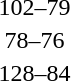<table style="text-align:center">
<tr>
<th width=200></th>
<th width=100></th>
<th width=200></th>
</tr>
<tr>
<td align=right><strong></strong></td>
<td align=center>102–79</td>
<td align=left></td>
</tr>
<tr>
<td align=right><strong></strong></td>
<td align=center>78–76</td>
<td align=left></td>
</tr>
<tr>
<td align=right><strong></strong></td>
<td align=center>128–84</td>
<td align=left></td>
</tr>
</table>
